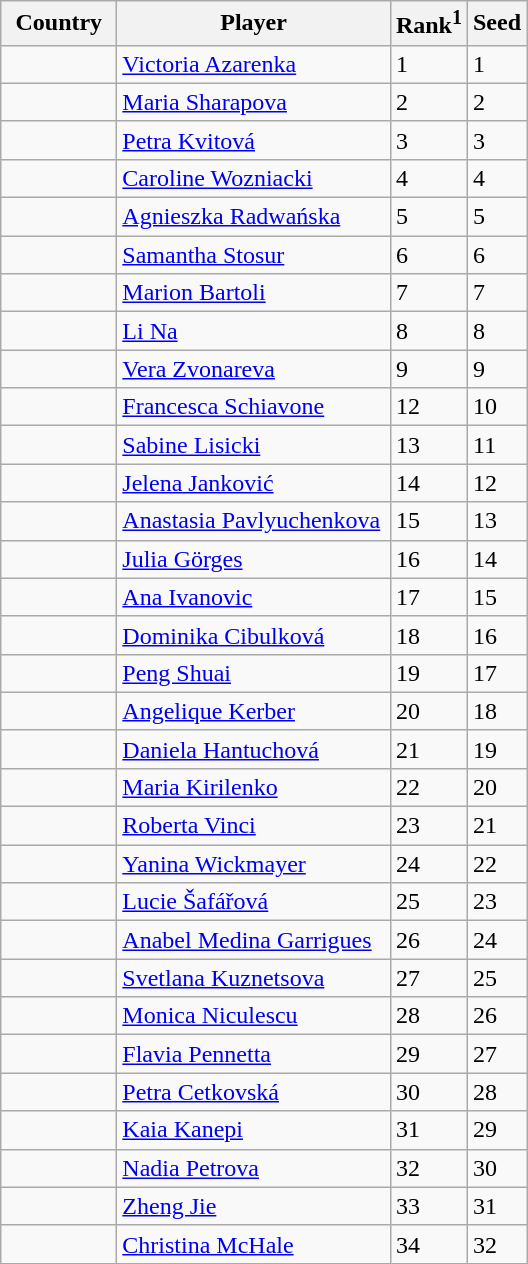<table class=wikitable>
<tr>
<th width="70">Country</th>
<th width="175">Player</th>
<th>Rank<sup>1</sup></th>
<th>Seed</th>
</tr>
<tr>
<td></td>
<td><a href='#'>Victoria Azarenka</a></td>
<td>1</td>
<td>1</td>
</tr>
<tr>
<td></td>
<td><a href='#'>Maria Sharapova</a></td>
<td>2</td>
<td>2</td>
</tr>
<tr>
<td></td>
<td><a href='#'>Petra Kvitová</a></td>
<td>3</td>
<td>3</td>
</tr>
<tr>
<td></td>
<td><a href='#'>Caroline Wozniacki</a></td>
<td>4</td>
<td>4</td>
</tr>
<tr>
<td></td>
<td><a href='#'>Agnieszka Radwańska</a></td>
<td>5</td>
<td>5</td>
</tr>
<tr>
<td></td>
<td><a href='#'>Samantha Stosur</a></td>
<td>6</td>
<td>6</td>
</tr>
<tr>
<td></td>
<td><a href='#'>Marion Bartoli</a></td>
<td>7</td>
<td>7</td>
</tr>
<tr>
<td></td>
<td><a href='#'>Li Na</a></td>
<td>8</td>
<td>8</td>
</tr>
<tr>
<td></td>
<td><a href='#'>Vera Zvonareva</a></td>
<td>9</td>
<td>9</td>
</tr>
<tr>
<td></td>
<td><a href='#'>Francesca Schiavone</a></td>
<td>12</td>
<td>10</td>
</tr>
<tr>
<td></td>
<td><a href='#'>Sabine Lisicki</a></td>
<td>13</td>
<td>11</td>
</tr>
<tr>
<td></td>
<td><a href='#'>Jelena Janković</a></td>
<td>14</td>
<td>12</td>
</tr>
<tr>
<td></td>
<td><a href='#'>Anastasia Pavlyuchenkova</a></td>
<td>15</td>
<td>13</td>
</tr>
<tr>
<td></td>
<td><a href='#'>Julia Görges</a></td>
<td>16</td>
<td>14</td>
</tr>
<tr>
<td></td>
<td><a href='#'>Ana Ivanovic</a></td>
<td>17</td>
<td>15</td>
</tr>
<tr>
<td></td>
<td><a href='#'>Dominika Cibulková</a></td>
<td>18</td>
<td>16</td>
</tr>
<tr>
<td></td>
<td><a href='#'>Peng Shuai</a></td>
<td>19</td>
<td>17</td>
</tr>
<tr>
<td></td>
<td><a href='#'>Angelique Kerber</a></td>
<td>20</td>
<td>18</td>
</tr>
<tr>
<td></td>
<td><a href='#'>Daniela Hantuchová</a></td>
<td>21</td>
<td>19</td>
</tr>
<tr>
<td></td>
<td><a href='#'>Maria Kirilenko</a></td>
<td>22</td>
<td>20</td>
</tr>
<tr>
<td></td>
<td><a href='#'>Roberta Vinci</a></td>
<td>23</td>
<td>21</td>
</tr>
<tr>
<td></td>
<td><a href='#'>Yanina Wickmayer</a></td>
<td>24</td>
<td>22</td>
</tr>
<tr>
<td></td>
<td><a href='#'>Lucie Šafářová</a></td>
<td>25</td>
<td>23</td>
</tr>
<tr>
<td></td>
<td><a href='#'>Anabel Medina Garrigues</a></td>
<td>26</td>
<td>24</td>
</tr>
<tr>
<td></td>
<td><a href='#'>Svetlana Kuznetsova</a></td>
<td>27</td>
<td>25</td>
</tr>
<tr>
<td></td>
<td><a href='#'>Monica Niculescu</a></td>
<td>28</td>
<td>26</td>
</tr>
<tr>
<td></td>
<td><a href='#'>Flavia Pennetta</a></td>
<td>29</td>
<td>27</td>
</tr>
<tr>
<td></td>
<td><a href='#'>Petra Cetkovská</a></td>
<td>30</td>
<td>28</td>
</tr>
<tr>
<td></td>
<td><a href='#'>Kaia Kanepi</a></td>
<td>31</td>
<td>29</td>
</tr>
<tr>
<td></td>
<td><a href='#'>Nadia Petrova</a></td>
<td>32</td>
<td>30</td>
</tr>
<tr>
<td></td>
<td><a href='#'>Zheng Jie</a></td>
<td>33</td>
<td>31</td>
</tr>
<tr>
<td></td>
<td><a href='#'>Christina McHale</a></td>
<td>34</td>
<td>32</td>
</tr>
</table>
